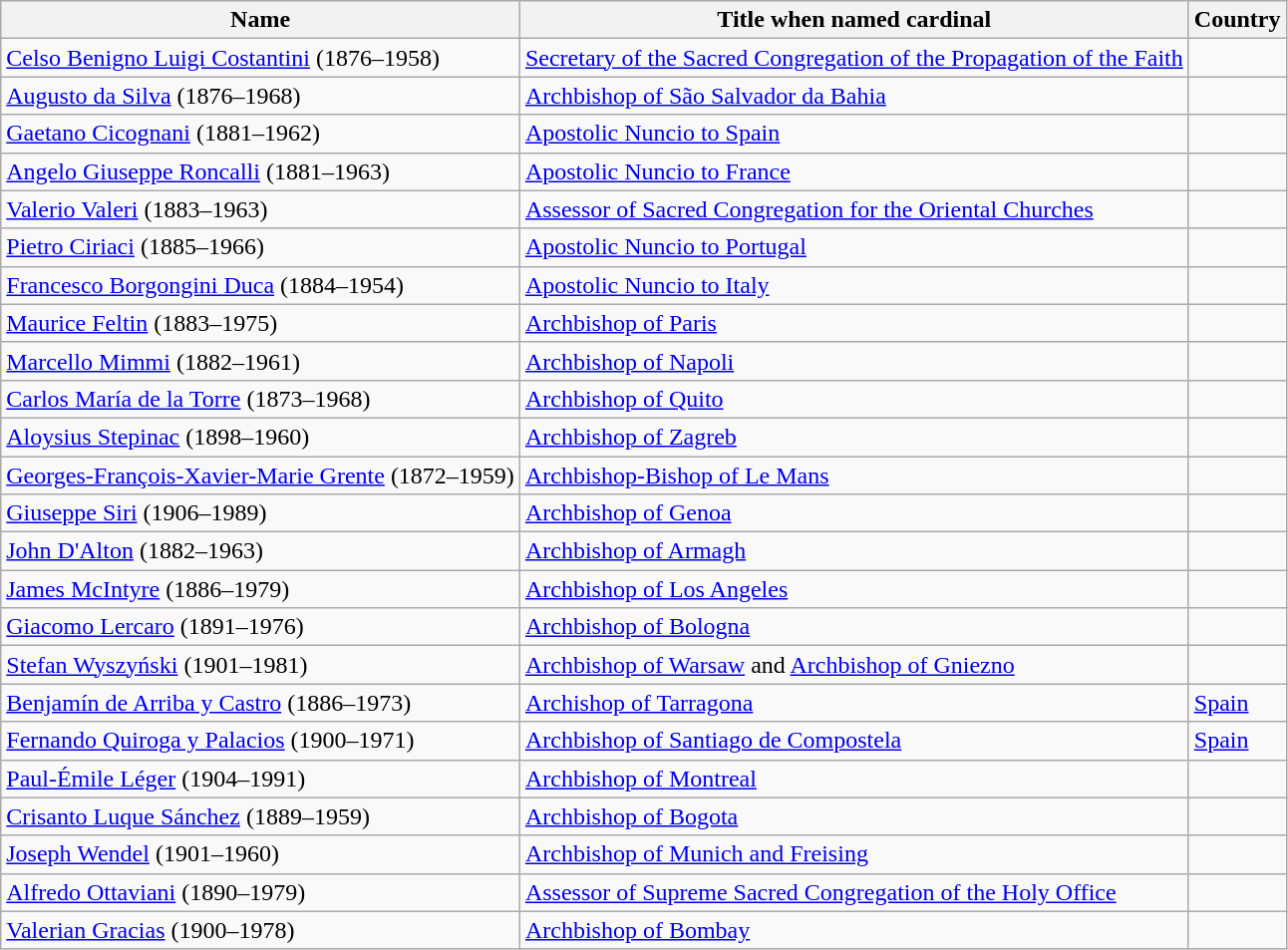<table class="wikitable sortable">
<tr>
<th>Name</th>
<th>Title when named cardinal</th>
<th>Country</th>
</tr>
<tr>
<td><a href='#'>Celso Benigno Luigi Costantini</a> (1876–1958)</td>
<td><a href='#'>Secretary of the Sacred Congregation of the Propagation of the Faith</a></td>
<td></td>
</tr>
<tr>
<td><a href='#'>Augusto da Silva</a> (1876–1968)</td>
<td><a href='#'>Archbishop of São Salvador da Bahia</a></td>
<td></td>
</tr>
<tr>
<td><a href='#'>Gaetano Cicognani</a> (1881–1962)</td>
<td><a href='#'>Apostolic Nuncio to Spain</a></td>
<td></td>
</tr>
<tr>
<td><a href='#'>Angelo Giuseppe Roncalli</a> (1881–1963)</td>
<td><a href='#'>Apostolic Nuncio to France</a></td>
<td></td>
</tr>
<tr>
<td><a href='#'>Valerio Valeri</a> (1883–1963)</td>
<td><a href='#'>Assessor of Sacred Congregation for the Oriental Churches</a></td>
<td></td>
</tr>
<tr>
<td><a href='#'>Pietro Ciriaci</a> (1885–1966)</td>
<td><a href='#'>Apostolic Nuncio to Portugal</a></td>
<td></td>
</tr>
<tr>
<td><a href='#'>Francesco Borgongini Duca</a> (1884–1954)</td>
<td><a href='#'>Apostolic Nuncio to Italy</a></td>
<td></td>
</tr>
<tr>
<td><a href='#'>Maurice Feltin</a> (1883–1975)</td>
<td><a href='#'>Archbishop of Paris</a></td>
<td></td>
</tr>
<tr>
<td><a href='#'>Marcello Mimmi</a> (1882–1961)</td>
<td><a href='#'>Archbishop of Napoli</a></td>
<td></td>
</tr>
<tr>
<td><a href='#'>Carlos María de la Torre</a> (1873–1968)</td>
<td><a href='#'>Archbishop of Quito</a></td>
<td></td>
</tr>
<tr>
<td><a href='#'>Aloysius Stepinac</a> (1898–1960)</td>
<td><a href='#'>Archbishop of Zagreb</a></td>
<td></td>
</tr>
<tr>
<td><a href='#'>Georges-François-Xavier-Marie Grente</a> (1872–1959)</td>
<td><a href='#'>Archbishop-Bishop of Le Mans</a></td>
<td></td>
</tr>
<tr>
<td><a href='#'>Giuseppe Siri</a> (1906–1989)</td>
<td><a href='#'>Archbishop of Genoa</a></td>
<td></td>
</tr>
<tr>
<td><a href='#'>John D'Alton</a> (1882–1963)</td>
<td><a href='#'>Archbishop of Armagh</a></td>
<td></td>
</tr>
<tr>
<td><a href='#'>James McIntyre</a> (1886–1979)</td>
<td><a href='#'>Archbishop of Los Angeles</a></td>
<td></td>
</tr>
<tr>
<td><a href='#'>Giacomo Lercaro</a> (1891–1976)</td>
<td><a href='#'>Archbishop of Bologna</a></td>
<td></td>
</tr>
<tr>
<td><a href='#'>Stefan Wyszyński</a> (1901–1981)</td>
<td><a href='#'>Archbishop of Warsaw</a> and <a href='#'>Archbishop of Gniezno</a></td>
<td></td>
</tr>
<tr>
<td><a href='#'>Benjamín de Arriba y Castro</a> (1886–1973)</td>
<td><a href='#'>Archishop of Tarragona</a></td>
<td> <a href='#'>Spain</a></td>
</tr>
<tr>
<td><a href='#'>Fernando Quiroga y Palacios</a> (1900–1971)</td>
<td><a href='#'>Archbishop of Santiago de Compostela</a></td>
<td> <a href='#'>Spain</a></td>
</tr>
<tr>
<td><a href='#'>Paul-Émile Léger</a> (1904–1991)</td>
<td><a href='#'>Archbishop of Montreal</a></td>
<td></td>
</tr>
<tr>
<td><a href='#'>Crisanto Luque Sánchez</a> (1889–1959)</td>
<td><a href='#'>Archbishop of Bogota</a></td>
<td></td>
</tr>
<tr>
<td><a href='#'>Joseph Wendel</a> (1901–1960)</td>
<td><a href='#'>Archbishop of Munich and Freising</a></td>
<td></td>
</tr>
<tr>
<td><a href='#'>Alfredo Ottaviani</a> (1890–1979)</td>
<td><a href='#'>Assessor of Supreme Sacred Congregation of the Holy Office</a></td>
<td></td>
</tr>
<tr>
<td><a href='#'>Valerian Gracias</a> (1900–1978)</td>
<td><a href='#'>Archbishop of Bombay</a></td>
<td></td>
</tr>
</table>
